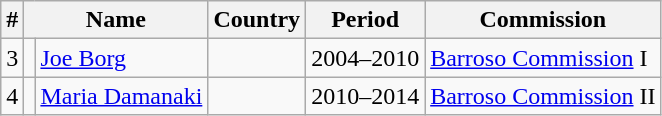<table class="wikitable">
<tr>
<th>#</th>
<th colspan=2>Name</th>
<th>Country</th>
<th>Period</th>
<th>Commission</th>
</tr>
<tr>
<td>3</td>
<td></td>
<td><a href='#'>Joe Borg</a></td>
<td></td>
<td>2004–2010</td>
<td><a href='#'>Barroso Commission</a> I</td>
</tr>
<tr>
<td>4</td>
<td></td>
<td><a href='#'>Maria Damanaki</a></td>
<td></td>
<td>2010–2014</td>
<td><a href='#'>Barroso Commission</a> II</td>
</tr>
</table>
